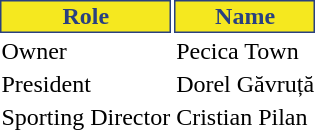<table class="toccolours">
<tr>
<th style="background:#f5e81f;color:#294080;border:1px solid #294080;">Role</th>
<th style="background:#f5e81f;color:#294080;border:1px solid #294080;">Name</th>
</tr>
<tr>
<td>Owner</td>
<td> Pecica Town</td>
</tr>
<tr>
<td>President</td>
<td> Dorel Găvruță</td>
</tr>
<tr>
<td>Sporting Director</td>
<td> Cristian Pilan</td>
</tr>
</table>
